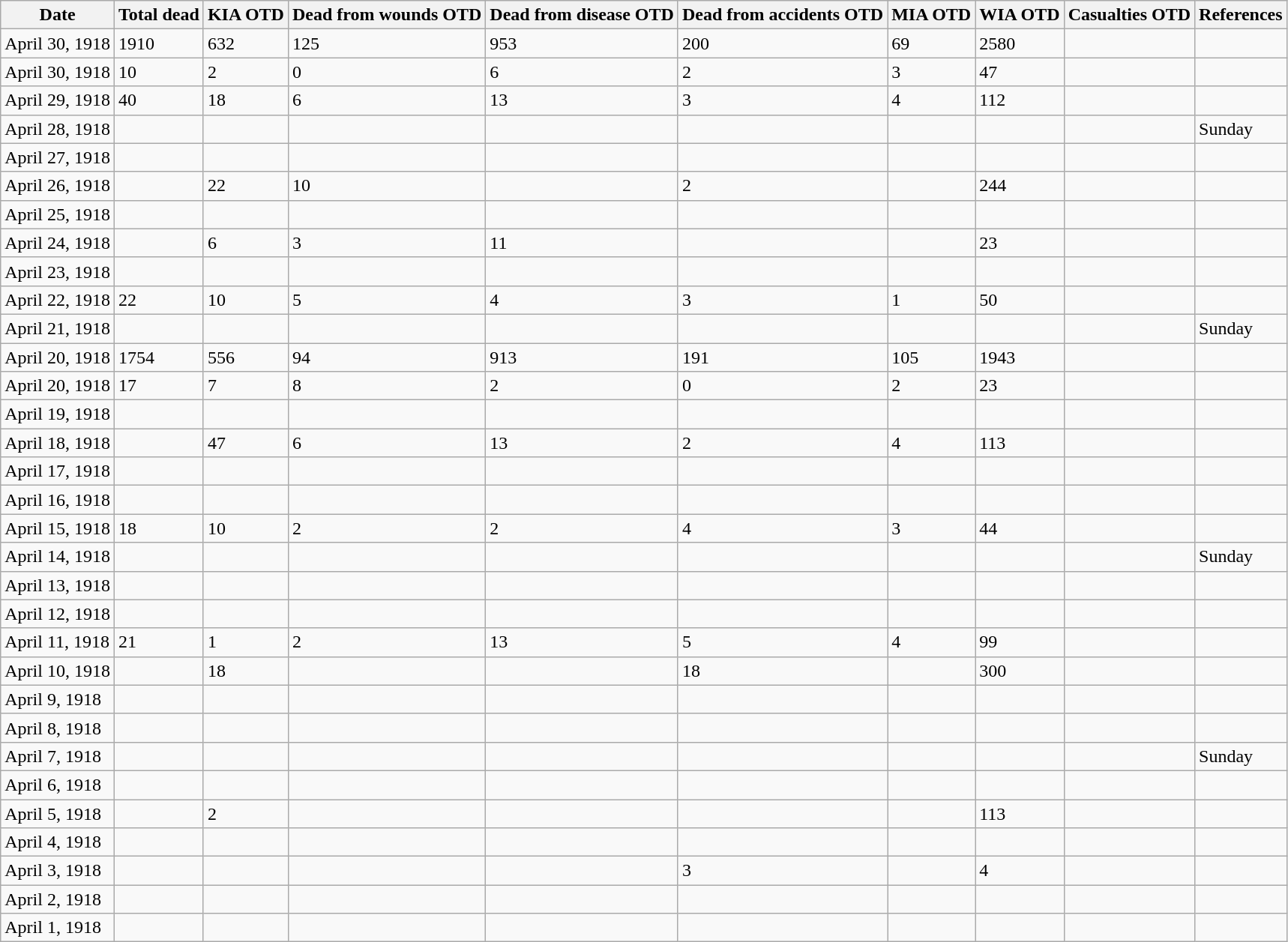<table role="presentation" class="wikitable mw-collapsible">
<tr>
<th>Date</th>
<th>Total dead</th>
<th>KIA OTD</th>
<th>Dead from wounds OTD</th>
<th>Dead from disease OTD</th>
<th>Dead from accidents OTD</th>
<th>MIA OTD</th>
<th>WIA OTD</th>
<th>Casualties OTD</th>
<th>References</th>
</tr>
<tr>
<td>April 30, 1918</td>
<td>1910</td>
<td>632</td>
<td>125</td>
<td>953</td>
<td>200</td>
<td>69</td>
<td>2580</td>
<td></td>
<td></td>
</tr>
<tr>
<td>April 30, 1918</td>
<td>10</td>
<td>2</td>
<td>0</td>
<td>6</td>
<td>2</td>
<td>3</td>
<td>47</td>
<td></td>
<td></td>
</tr>
<tr>
<td>April 29, 1918</td>
<td>40</td>
<td>18</td>
<td>6</td>
<td>13</td>
<td>3</td>
<td>4</td>
<td>112</td>
<td></td>
<td></td>
</tr>
<tr>
<td>April 28, 1918</td>
<td></td>
<td></td>
<td></td>
<td></td>
<td></td>
<td></td>
<td></td>
<td></td>
<td>Sunday</td>
</tr>
<tr>
<td>April 27, 1918</td>
<td></td>
<td></td>
<td></td>
<td></td>
<td></td>
<td></td>
<td></td>
<td></td>
<td></td>
</tr>
<tr>
<td>April 26, 1918</td>
<td></td>
<td>22</td>
<td>10</td>
<td></td>
<td>2</td>
<td></td>
<td>244</td>
<td></td>
<td></td>
</tr>
<tr>
<td>April 25, 1918</td>
<td></td>
<td></td>
<td></td>
<td></td>
<td></td>
<td></td>
<td></td>
<td></td>
<td></td>
</tr>
<tr>
<td>April 24, 1918</td>
<td></td>
<td>6</td>
<td>3</td>
<td>11</td>
<td></td>
<td></td>
<td>23</td>
<td></td>
<td></td>
</tr>
<tr>
<td>April 23, 1918</td>
<td></td>
<td></td>
<td></td>
<td></td>
<td></td>
<td></td>
<td></td>
<td></td>
<td></td>
</tr>
<tr>
<td>April 22, 1918</td>
<td>22</td>
<td>10</td>
<td>5</td>
<td>4</td>
<td>3</td>
<td>1</td>
<td>50</td>
<td></td>
<td></td>
</tr>
<tr>
<td>April 21, 1918</td>
<td></td>
<td></td>
<td></td>
<td></td>
<td></td>
<td></td>
<td></td>
<td></td>
<td>Sunday</td>
</tr>
<tr>
<td>April 20, 1918</td>
<td>1754</td>
<td>556</td>
<td>94</td>
<td>913</td>
<td>191</td>
<td>105</td>
<td>1943</td>
<td></td>
<td></td>
</tr>
<tr>
<td>April 20, 1918</td>
<td>17</td>
<td>7</td>
<td>8</td>
<td>2</td>
<td>0</td>
<td>2</td>
<td>23</td>
<td></td>
<td></td>
</tr>
<tr>
<td>April 19, 1918</td>
<td></td>
<td></td>
<td></td>
<td></td>
<td></td>
<td></td>
<td></td>
<td></td>
<td></td>
</tr>
<tr>
<td>April 18, 1918</td>
<td></td>
<td>47</td>
<td>6</td>
<td>13</td>
<td>2</td>
<td>4</td>
<td>113</td>
<td></td>
<td></td>
</tr>
<tr>
<td>April 17, 1918</td>
<td></td>
<td></td>
<td></td>
<td></td>
<td></td>
<td></td>
<td></td>
<td></td>
<td></td>
</tr>
<tr>
<td>April 16, 1918</td>
<td></td>
<td></td>
<td></td>
<td></td>
<td></td>
<td></td>
<td></td>
<td></td>
<td></td>
</tr>
<tr>
<td>April 15, 1918</td>
<td>18</td>
<td>10</td>
<td>2</td>
<td>2</td>
<td>4</td>
<td>3</td>
<td>44</td>
<td></td>
<td></td>
</tr>
<tr>
<td>April 14, 1918</td>
<td></td>
<td></td>
<td></td>
<td></td>
<td></td>
<td></td>
<td></td>
<td></td>
<td>Sunday</td>
</tr>
<tr>
<td>April 13, 1918</td>
<td></td>
<td></td>
<td></td>
<td></td>
<td></td>
<td></td>
<td></td>
<td></td>
<td></td>
</tr>
<tr>
<td>April 12, 1918</td>
<td></td>
<td></td>
<td></td>
<td></td>
<td></td>
<td></td>
<td></td>
<td></td>
<td></td>
</tr>
<tr>
<td>April 11, 1918</td>
<td>21</td>
<td>1</td>
<td>2</td>
<td>13</td>
<td>5</td>
<td>4</td>
<td>99</td>
<td></td>
<td></td>
</tr>
<tr>
<td>April 10, 1918</td>
<td></td>
<td>18</td>
<td></td>
<td></td>
<td>18</td>
<td></td>
<td>300</td>
<td></td>
<td></td>
</tr>
<tr>
<td>April 9, 1918</td>
<td></td>
<td></td>
<td></td>
<td></td>
<td></td>
<td></td>
<td></td>
<td></td>
<td></td>
</tr>
<tr>
<td>April 8, 1918</td>
<td></td>
<td></td>
<td></td>
<td></td>
<td></td>
<td></td>
<td></td>
<td></td>
<td></td>
</tr>
<tr>
<td>April 7, 1918</td>
<td></td>
<td></td>
<td></td>
<td></td>
<td></td>
<td></td>
<td></td>
<td></td>
<td>Sunday</td>
</tr>
<tr>
<td>April 6, 1918</td>
<td></td>
<td></td>
<td></td>
<td></td>
<td></td>
<td></td>
<td></td>
<td></td>
<td></td>
</tr>
<tr>
<td>April 5, 1918</td>
<td></td>
<td>2</td>
<td></td>
<td></td>
<td></td>
<td></td>
<td>113</td>
<td></td>
<td></td>
</tr>
<tr>
<td>April 4, 1918</td>
<td></td>
<td></td>
<td></td>
<td></td>
<td></td>
<td></td>
<td></td>
<td></td>
<td></td>
</tr>
<tr>
<td>April 3, 1918</td>
<td></td>
<td></td>
<td></td>
<td></td>
<td>3</td>
<td></td>
<td>4</td>
<td></td>
<td></td>
</tr>
<tr>
<td>April 2, 1918</td>
<td></td>
<td></td>
<td></td>
<td></td>
<td></td>
<td></td>
<td></td>
<td></td>
<td></td>
</tr>
<tr>
<td>April 1, 1918</td>
<td></td>
<td></td>
<td></td>
<td></td>
<td></td>
<td></td>
<td></td>
<td></td>
<td></td>
</tr>
</table>
